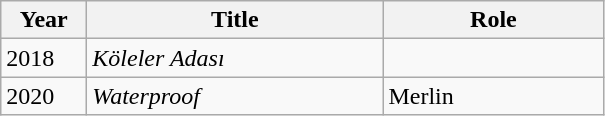<table class="wikitable">
<tr>
<th width="50">Year</th>
<th width="190">Title</th>
<th width="140">Role</th>
</tr>
<tr>
<td>2018</td>
<td><em>Köleler Adası</em></td>
<td></td>
</tr>
<tr>
<td>2020</td>
<td><em>Waterproof</em></td>
<td>Merlin</td>
</tr>
</table>
